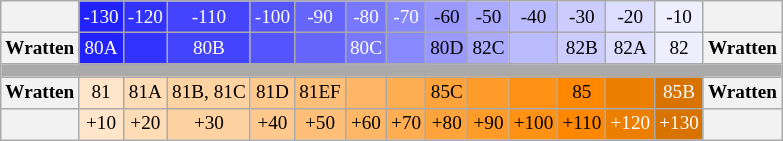<table class="wikitable" style="font-size:80%;text-align:center;">
<tr>
<th><a href='#'></a></th>
<td style="background:#22f;color:#fff;">-130</td>
<td style="background:#33f;color:#fff;">-120</td>
<td style="background:#44f;color:#fff;">-110</td>
<td style="background:#55f;color:#fff;">-100</td>
<td style="background:#66f;color:#fff;">-90</td>
<td style="background:#77f;color:#fff;">-80</td>
<td style="background:#88f;color:#fff;">-70</td>
<td style="background:#99f;">-60</td>
<td style="background:#aaf;">-50</td>
<td style="background:#bbf;">-40</td>
<td style="background:#ccf;">-30</td>
<td style="background:#ddf;">-20</td>
<td style="background:#eef;">-10</td>
<th><a href='#'></a></th>
</tr>
<tr>
<th>Wratten</th>
<td style="background:#22f;color:#fff;">80A</td>
<td style="background:#33f;color:#fff;"></td>
<td style="background:#44f;color:#fff;">80B</td>
<td style="background:#55f;color:#fff;"></td>
<td style="background:#66f;color:#fff;"></td>
<td style="background:#77f;color:#fff;">80C</td>
<td style="background:#88f;color:#fff;"></td>
<td style="background:#99f;">80D</td>
<td style="background:#aaf;">82C</td>
<td style="background:#bbf;"></td>
<td style="background:#ccf;">82B</td>
<td style="background:#ddf;">82A</td>
<td style="background:#eef;">82</td>
<th>Wratten</th>
</tr>
<tr>
<td colspan=15 style="background:#aaa;font-size:30%;"> </td>
</tr>
<tr>
<th>Wratten</th>
<td style="background:#ffe5c9;">81</td>
<td style="background:#ffdcb5;">81A</td>
<td style="background:#ffd2a1;">81B, 81C</td>
<td style="background:#ffc98d;">81D</td>
<td style="background:#ffbf79;">81EF</td>
<td style="background:#ffb665;"></td>
<td style="background:#ffad51;"></td>
<td style="background:#ffa43d;">85C</td>
<td style="background:#ff9b29;"></td>
<td style="background:#ff9215;"></td>
<td style="background:#ff8800;">85</td>
<td style="background:#ec7e00;color:#fff;"></td>
<td style="background:#d87300;color:#fff;">85B</td>
<th>Wratten</th>
</tr>
<tr>
<th><a href='#'></a></th>
<td style="background:#ffe5c9;">+10</td>
<td style="background:#ffdcb5;">+20</td>
<td style="background:#ffd2a1;">+30</td>
<td style="background:#ffc98d;">+40</td>
<td style="background:#ffbf79;">+50</td>
<td style="background:#ffb665;">+60</td>
<td style="background:#ffad51;">+70</td>
<td style="background:#ffa43d;">+80</td>
<td style="background:#ff9b29;">+90</td>
<td style="background:#ff9215;">+100</td>
<td style="background:#ff8800;">+110</td>
<td style="background:#ec7e00;color:#fff;">+120</td>
<td style="background:#d87300;color:#fff;">+130</td>
<th><a href='#'></a></th>
</tr>
</table>
